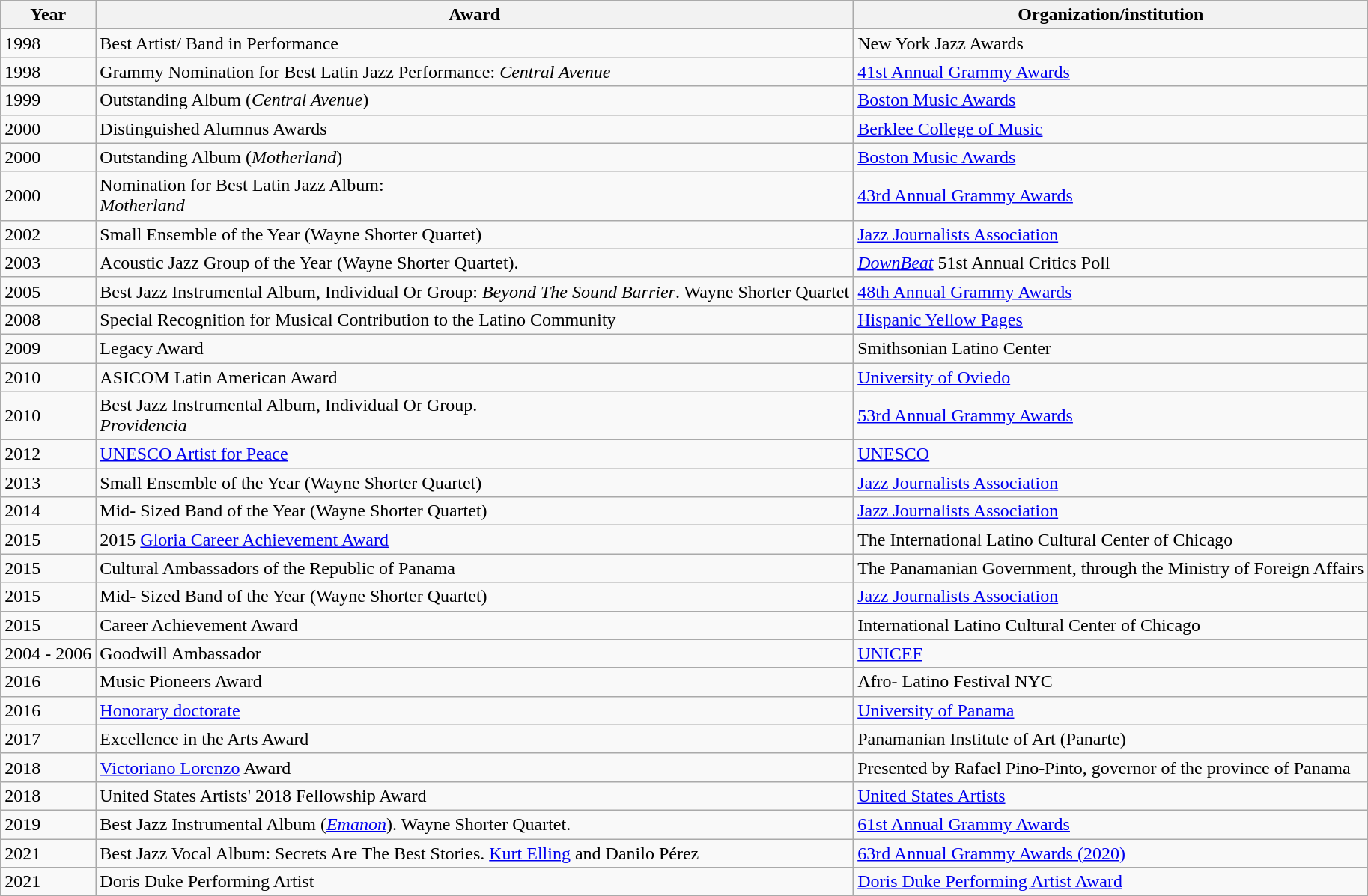<table class="wikitable sortable">
<tr>
<th>Year</th>
<th>Award</th>
<th>Organization/institution</th>
</tr>
<tr>
<td>1998</td>
<td>Best Artist/ Band in Performance</td>
<td>New York Jazz Awards</td>
</tr>
<tr>
<td>1998</td>
<td>Grammy Nomination for Best Latin Jazz Performance: <em>Central Avenue</em></td>
<td><a href='#'>41st Annual Grammy Awards</a></td>
</tr>
<tr>
<td>1999</td>
<td>Outstanding Album (<em>Central Avenue</em>)</td>
<td><a href='#'>Boston Music Awards</a></td>
</tr>
<tr>
<td>2000</td>
<td>Distinguished Alumnus Awards</td>
<td><a href='#'>Berklee College of Music</a></td>
</tr>
<tr>
<td>2000</td>
<td>Outstanding Album (<em>Motherland</em>)</td>
<td><a href='#'>Boston Music Awards</a></td>
</tr>
<tr>
<td>2000</td>
<td>Nomination for Best Latin Jazz Album:<br><em>Motherland</em></td>
<td><a href='#'>43rd Annual Grammy Awards</a></td>
</tr>
<tr>
<td>2002</td>
<td>Small Ensemble of the Year (Wayne Shorter Quartet)</td>
<td><a href='#'>Jazz Journalists Association</a></td>
</tr>
<tr>
<td>2003</td>
<td>Acoustic Jazz Group of the Year (Wayne Shorter Quartet).</td>
<td><em><a href='#'>DownBeat</a></em> 51st Annual Critics Poll</td>
</tr>
<tr>
<td>2005</td>
<td>Best Jazz Instrumental Album, Individual Or Group: <em>Beyond The Sound Barrier</em>. Wayne Shorter Quartet</td>
<td><a href='#'>48th Annual Grammy Awards</a></td>
</tr>
<tr>
<td>2008</td>
<td>Special Recognition for Musical Contribution to the Latino Community</td>
<td><a href='#'>Hispanic Yellow Pages</a></td>
</tr>
<tr>
<td>2009</td>
<td>Legacy Award</td>
<td>Smithsonian Latino Center</td>
</tr>
<tr>
<td>2010</td>
<td>ASICOM Latin American Award</td>
<td><a href='#'>University of Oviedo</a></td>
</tr>
<tr>
<td>2010</td>
<td>Best Jazz Instrumental Album, Individual Or Group.<br><em>Providencia</em></td>
<td><a href='#'>53rd Annual Grammy Awards</a></td>
</tr>
<tr>
<td>2012</td>
<td><a href='#'>UNESCO Artist for Peace</a></td>
<td><a href='#'>UNESCO</a></td>
</tr>
<tr>
<td>2013</td>
<td>Small Ensemble of the Year (Wayne Shorter Quartet)</td>
<td><a href='#'>Jazz Journalists Association</a></td>
</tr>
<tr>
<td>2014</td>
<td>Mid- Sized Band of the Year (Wayne Shorter Quartet)</td>
<td><a href='#'>Jazz Journalists Association</a></td>
</tr>
<tr>
<td>2015</td>
<td>2015 <a href='#'>Gloria Career Achievement Award</a></td>
<td>The International Latino Cultural Center of Chicago</td>
</tr>
<tr>
<td>2015</td>
<td>Cultural Ambassadors of the Republic of Panama</td>
<td>The Panamanian Government, through the Ministry of Foreign Affairs</td>
</tr>
<tr>
<td>2015</td>
<td>Mid- Sized Band of the Year (Wayne Shorter Quartet)</td>
<td><a href='#'>Jazz Journalists Association</a></td>
</tr>
<tr>
<td>2015</td>
<td>Career Achievement Award</td>
<td>International Latino Cultural Center of Chicago</td>
</tr>
<tr>
<td>2004 - 2006</td>
<td>Goodwill Ambassador</td>
<td><a href='#'>UNICEF</a></td>
</tr>
<tr>
<td>2016</td>
<td>Music Pioneers Award</td>
<td>Afro- Latino Festival NYC</td>
</tr>
<tr>
<td>2016</td>
<td><a href='#'>Honorary doctorate</a></td>
<td><a href='#'>University of Panama</a></td>
</tr>
<tr>
<td>2017</td>
<td>Excellence in the Arts Award</td>
<td>Panamanian Institute of Art (Panarte)</td>
</tr>
<tr>
<td>2018</td>
<td><a href='#'>Victoriano Lorenzo</a> Award</td>
<td>Presented by Rafael Pino-Pinto, governor of the province of Panama</td>
</tr>
<tr>
<td>2018</td>
<td>United States Artists' 2018 Fellowship Award</td>
<td><a href='#'>United States Artists</a></td>
</tr>
<tr>
<td>2019</td>
<td>Best Jazz Instrumental Album (<em><a href='#'>Emanon</a></em>). Wayne Shorter Quartet.</td>
<td><a href='#'>61st Annual Grammy Awards</a></td>
</tr>
<tr>
<td>2021</td>
<td>Best Jazz Vocal Album: Secrets Are The Best Stories. <a href='#'>Kurt Elling</a> and Danilo Pérez</td>
<td><a href='#'>63rd Annual Grammy Awards (2020)</a></td>
</tr>
<tr>
<td>2021</td>
<td>Doris Duke Performing Artist</td>
<td><a href='#'>Doris Duke Performing Artist Award</a></td>
</tr>
</table>
